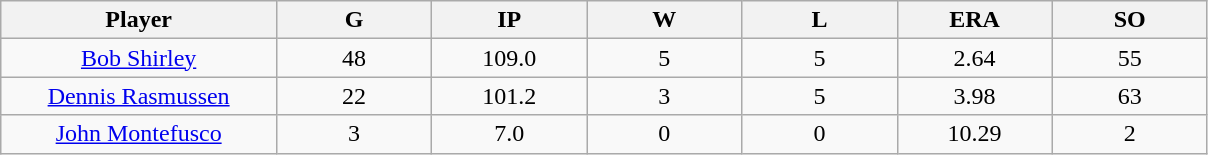<table class="wikitable sortable">
<tr>
<th bgcolor="#DDDDFF" width="16%">Player</th>
<th bgcolor="#DDDDFF" width="9%">G</th>
<th bgcolor="#DDDDFF" width="9%">IP</th>
<th bgcolor="#DDDDFF" width="9%">W</th>
<th bgcolor="#DDDDFF" width="9%">L</th>
<th bgcolor="#DDDDFF" width="9%">ERA</th>
<th bgcolor="#DDDDFF" width="9%">SO</th>
</tr>
<tr align="center">
<td><a href='#'>Bob Shirley</a></td>
<td>48</td>
<td>109.0</td>
<td>5</td>
<td>5</td>
<td>2.64</td>
<td>55</td>
</tr>
<tr align="center">
<td><a href='#'>Dennis Rasmussen</a></td>
<td>22</td>
<td>101.2</td>
<td>3</td>
<td>5</td>
<td>3.98</td>
<td>63</td>
</tr>
<tr align="center">
<td><a href='#'>John Montefusco</a></td>
<td>3</td>
<td>7.0</td>
<td>0</td>
<td>0</td>
<td>10.29</td>
<td>2</td>
</tr>
</table>
